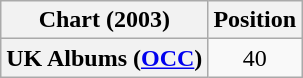<table class="wikitable plainrowheaders" style="text-align:center">
<tr>
<th scope="col">Chart (2003)</th>
<th scope="col">Position</th>
</tr>
<tr>
<th scope="row">UK Albums (<a href='#'>OCC</a>)</th>
<td>40</td>
</tr>
</table>
